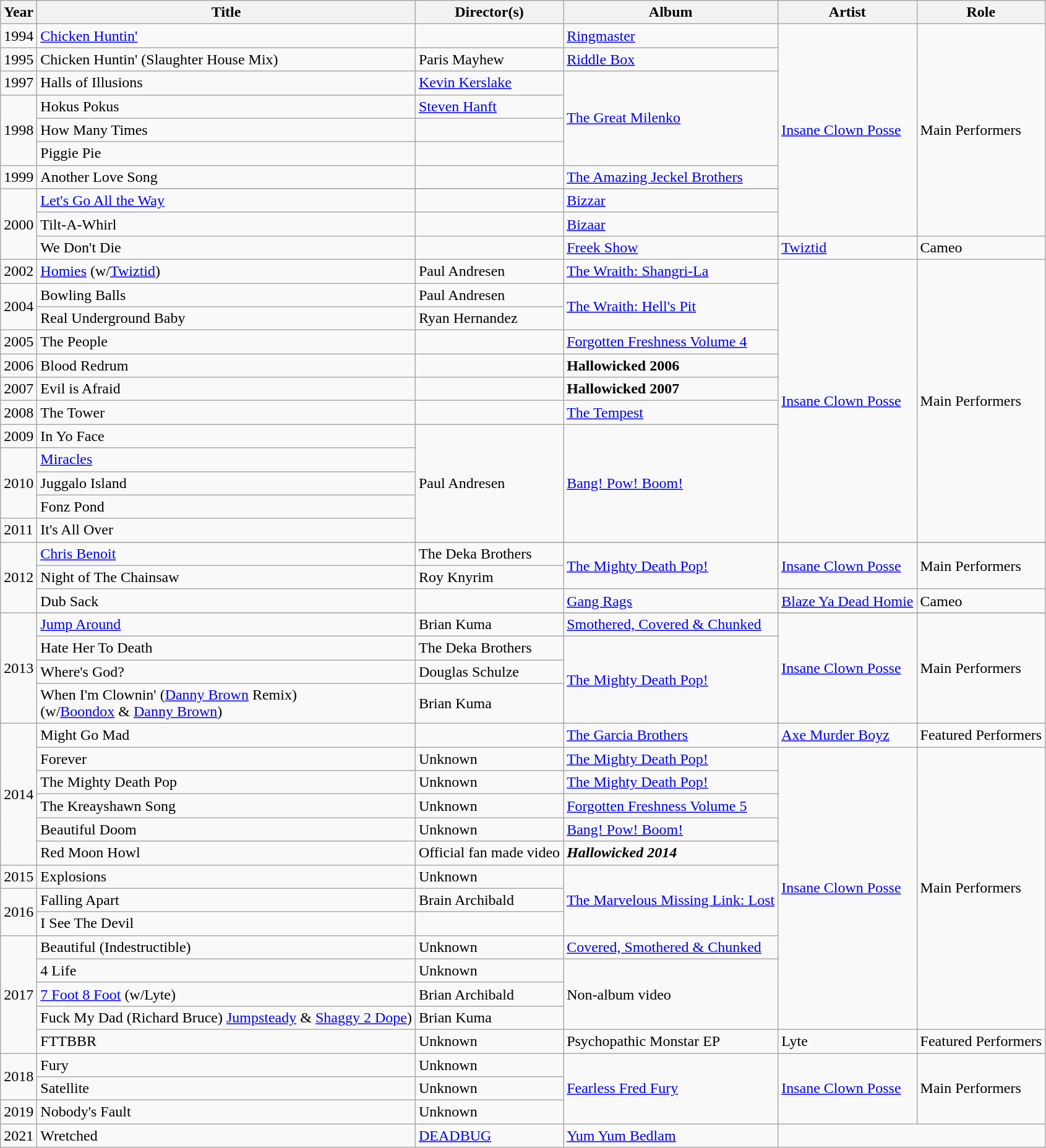<table class="wikitable" border="1">
<tr>
<th>Year</th>
<th>Title</th>
<th>Director(s)</th>
<th>Album</th>
<th>Artist</th>
<th>Role</th>
</tr>
<tr>
<td>1994</td>
<td><a href='#'>Chicken Huntin'</a></td>
<td></td>
<td><a href='#'>Ringmaster</a></td>
<td rowspan="10"><a href='#'>Insane Clown Posse</a></td>
<td rowspan="10">Main Performers</td>
</tr>
<tr>
<td>1995</td>
<td>Chicken Huntin' (Slaughter House Mix)</td>
<td>Paris Mayhew</td>
<td><a href='#'>Riddle Box</a></td>
</tr>
<tr>
<td>1997</td>
<td>Halls of Illusions</td>
<td><a href='#'>Kevin Kerslake</a></td>
<td rowspan="4"><a href='#'>The Great Milenko</a></td>
</tr>
<tr>
<td rowspan="3">1998</td>
<td>Hokus Pokus</td>
<td><a href='#'>Steven Hanft</a></td>
</tr>
<tr>
<td>How Many Times</td>
<td></td>
</tr>
<tr>
<td>Piggie Pie</td>
<td></td>
</tr>
<tr>
<td>1999</td>
<td>Another Love Song</td>
<td></td>
<td><a href='#'>The Amazing Jeckel Brothers</a></td>
</tr>
<tr>
<td rowspan="4">2000</td>
</tr>
<tr>
<td><a href='#'>Let's Go All the Way</a></td>
<td></td>
<td><a href='#'>Bizzar</a></td>
</tr>
<tr>
<td>Tilt-A-Whirl</td>
<td></td>
<td><a href='#'>Bizaar</a></td>
</tr>
<tr>
<td>We Don't Die</td>
<td></td>
<td><a href='#'>Freek Show</a></td>
<td><a href='#'>Twiztid</a></td>
<td>Cameo</td>
</tr>
<tr>
<td>2002</td>
<td><a href='#'>Homies</a> (w/<a href='#'>Twiztid</a>)</td>
<td>Paul Andresen</td>
<td><a href='#'>The Wraith: Shangri-La</a></td>
<td rowspan="12"><a href='#'>Insane Clown Posse</a></td>
<td rowspan="12">Main Performers</td>
</tr>
<tr>
<td rowspan="2">2004</td>
<td>Bowling Balls</td>
<td>Paul Andresen</td>
<td rowspan="2"><a href='#'>The Wraith: Hell's Pit</a></td>
</tr>
<tr>
<td>Real Underground Baby</td>
<td>Ryan Hernandez</td>
</tr>
<tr>
<td>2005</td>
<td>The People</td>
<td></td>
<td><a href='#'>Forgotten Freshness Volume 4</a></td>
</tr>
<tr>
<td>2006</td>
<td>Blood Redrum</td>
<td></td>
<td><strong>Hallowicked 2006</strong></td>
</tr>
<tr>
<td>2007</td>
<td>Evil is Afraid</td>
<td></td>
<td><strong>Hallowicked 2007</strong></td>
</tr>
<tr>
<td>2008</td>
<td>The Tower</td>
<td></td>
<td><a href='#'>The Tempest</a></td>
</tr>
<tr>
<td>2009</td>
<td>In Yo Face</td>
<td rowspan="5">Paul Andresen</td>
<td rowspan="5"><a href='#'>Bang! Pow! Boom!</a></td>
</tr>
<tr>
<td rowspan="3">2010</td>
<td><a href='#'>Miracles</a></td>
</tr>
<tr>
<td>Juggalo Island</td>
</tr>
<tr>
<td>Fonz Pond</td>
</tr>
<tr>
<td rowspan="1">2011</td>
<td>It's All Over</td>
</tr>
<tr>
<td rowspan="4">2012</td>
</tr>
<tr>
<td><a href='#'>Chris Benoit</a></td>
<td>The Deka Brothers</td>
<td rowspan="2"><a href='#'>The Mighty Death Pop!</a></td>
<td rowspan="2"><a href='#'>Insane Clown Posse</a></td>
<td rowspan="2">Main Performers</td>
</tr>
<tr>
<td>Night of The Chainsaw</td>
<td>Roy Knyrim</td>
</tr>
<tr>
<td>Dub Sack</td>
<td></td>
<td><a href='#'>Gang Rags</a></td>
<td><a href='#'>Blaze Ya Dead Homie</a></td>
<td>Cameo</td>
</tr>
<tr>
<td rowspan="5">2013</td>
</tr>
<tr>
<td><a href='#'>Jump Around</a></td>
<td>Brian Kuma</td>
<td><a href='#'>Smothered, Covered & Chunked</a></td>
<td rowspan="4"><a href='#'>Insane Clown Posse</a></td>
<td rowspan="4">Main Performers</td>
</tr>
<tr>
<td>Hate Her To Death</td>
<td>The Deka Brothers</td>
<td rowspan="3"><a href='#'>The Mighty Death Pop!</a></td>
</tr>
<tr>
<td>Where's God?</td>
<td>Douglas Schulze</td>
</tr>
<tr>
<td>When I'm Clownin' (<a href='#'>Danny Brown</a> Remix)<br>(w/<a href='#'>Boondox</a> & <a href='#'>Danny Brown</a>)</td>
<td>Brian Kuma</td>
</tr>
<tr>
<td rowspan="6">2014</td>
<td>Might Go Mad</td>
<td></td>
<td><a href='#'>The Garcia Brothers</a></td>
<td><a href='#'>Axe Murder Boyz</a></td>
<td>Featured Performers</td>
</tr>
<tr>
<td>Forever</td>
<td>Unknown</td>
<td><a href='#'>The Mighty Death Pop!</a></td>
<td rowspan="12"><a href='#'>Insane Clown Posse</a></td>
<td rowspan="12">Main Performers</td>
</tr>
<tr>
<td>The Mighty Death Pop</td>
<td>Unknown</td>
<td><a href='#'>The Mighty Death Pop!</a></td>
</tr>
<tr>
<td>The Kreayshawn Song</td>
<td>Unknown</td>
<td><a href='#'>Forgotten Freshness Volume 5</a></td>
</tr>
<tr>
<td>Beautiful Doom</td>
<td>Unknown</td>
<td><a href='#'>Bang! Pow! Boom!</a></td>
</tr>
<tr>
<td>Red Moon Howl</td>
<td>Official fan made video</td>
<td><strong><em>Hallowicked 2014</em></strong></td>
</tr>
<tr>
<td>2015</td>
<td>Explosions</td>
<td>Unknown</td>
<td rowspan="3"><a href='#'>The Marvelous Missing Link: Lost</a></td>
</tr>
<tr>
<td rowspan="2">2016</td>
<td>Falling Apart</td>
<td>Brain Archibald</td>
</tr>
<tr>
<td>I See The Devil</td>
<td></td>
</tr>
<tr>
<td rowspan="5">2017</td>
<td>Beautiful (Indestructible)</td>
<td>Unknown</td>
<td><a href='#'>Covered, Smothered & Chunked</a></td>
</tr>
<tr>
<td>4 Life</td>
<td>Unknown</td>
<td rowspan="3">Non-album video</td>
</tr>
<tr>
<td><a href='#'>7 Foot 8 Foot</a> (w/Lyte)</td>
<td>Brian Archibald</td>
</tr>
<tr>
<td>Fuck My Dad (Richard Bruce) <a href='#'>Jumpsteady</a> & <a href='#'>Shaggy 2 Dope</a>)</td>
<td>Brian Kuma</td>
</tr>
<tr>
<td>FTTBBR</td>
<td>Unknown</td>
<td>Psychopathic Monstar EP</td>
<td>Lyte</td>
<td>Featured Performers</td>
</tr>
<tr>
<td rowspan="2">2018</td>
<td>Fury</td>
<td>Unknown</td>
<td rowspan="3"><a href='#'>Fearless Fred Fury</a></td>
<td rowspan="3"><a href='#'>Insane Clown Posse</a></td>
<td rowspan="3">Main Performers</td>
</tr>
<tr>
<td>Satellite</td>
<td>Unknown</td>
</tr>
<tr>
<td>2019</td>
<td>Nobody's Fault</td>
<td>Unknown</td>
</tr>
<tr>
<td>2021</td>
<td>Wretched</td>
<td rowspan="3"><a href='#'>DEADBUG</a></td>
<td rowspan="3"><a href='#'>Yum Yum Bedlam</a></td>
</tr>
</table>
